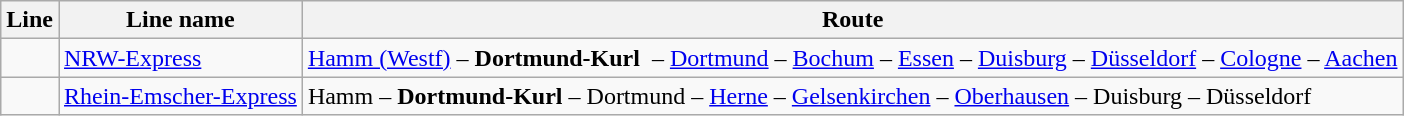<table class="wikitable">
<tr class="hintergrundfarbe5">
<th>Line</th>
<th>Line name</th>
<th>Route</th>
</tr>
<tr>
<td></td>
<td><a href='#'>NRW-Express</a></td>
<td><a href='#'>Hamm (Westf)</a> – <strong>Dortmund-Kurl </strong> – <a href='#'>Dortmund</a> – <a href='#'>Bochum</a> – <a href='#'>Essen</a> – <a href='#'>Duisburg</a> – <a href='#'>Düsseldorf</a> – <a href='#'>Cologne</a> – <a href='#'>Aachen</a></td>
</tr>
<tr>
<td></td>
<td><a href='#'>Rhein-Emscher-Express</a></td>
<td>Hamm – <strong>Dortmund-Kurl</strong> – Dortmund – <a href='#'>Herne</a> – <a href='#'>Gelsenkirchen</a> – <a href='#'>Oberhausen</a> – Duisburg – Düsseldorf</td>
</tr>
</table>
